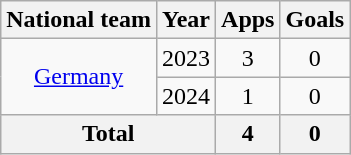<table class="wikitable" style="text-align: center;">
<tr>
<th>National team</th>
<th>Year</th>
<th>Apps</th>
<th>Goals</th>
</tr>
<tr>
<td rowspan=2><a href='#'>Germany</a></td>
<td>2023</td>
<td>3</td>
<td>0</td>
</tr>
<tr>
<td>2024</td>
<td>1</td>
<td>0</td>
</tr>
<tr>
<th colspan="2">Total</th>
<th>4</th>
<th>0</th>
</tr>
</table>
